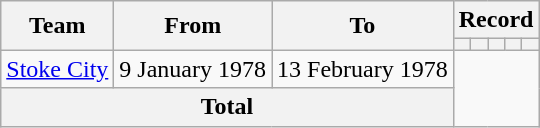<table class="wikitable" style="text-align:center">
<tr>
<th rowspan="2">Team</th>
<th rowspan="2">From</th>
<th rowspan="2">To</th>
<th colspan="5">Record</th>
</tr>
<tr>
<th></th>
<th></th>
<th></th>
<th></th>
<th></th>
</tr>
<tr>
<td align=left><a href='#'>Stoke City</a></td>
<td align=left>9 January 1978</td>
<td align=left>13 February 1978<br></td>
</tr>
<tr>
<th colspan="3">Total<br></th>
</tr>
</table>
